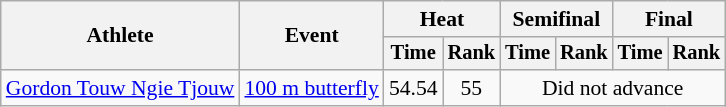<table class=wikitable style="font-size:90%">
<tr>
<th rowspan="2">Athlete</th>
<th rowspan="2">Event</th>
<th colspan="2">Heat</th>
<th colspan="2">Semifinal</th>
<th colspan="2">Final</th>
</tr>
<tr style="font-size:95%">
<th>Time</th>
<th>Rank</th>
<th>Time</th>
<th>Rank</th>
<th>Time</th>
<th>Rank</th>
</tr>
<tr align=center>
<td align=left><a href='#'>Gordon Touw Ngie Tjouw</a></td>
<td align=left><a href='#'>100 m butterfly</a></td>
<td>54.54</td>
<td>55</td>
<td colspan=4>Did not advance</td>
</tr>
</table>
